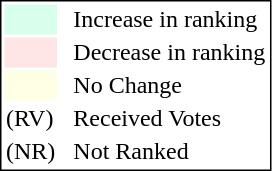<table style="border:1px solid black;">
<tr>
<td style="background:#D8FFEB; width:20px;"></td>
<td> </td>
<td>Increase in ranking</td>
</tr>
<tr>
<td style="background:#FFE6E6; width:20px;"></td>
<td> </td>
<td>Decrease in ranking</td>
</tr>
<tr>
<td style="background:#FFFFE6; width:20px;"></td>
<td> </td>
<td>No Change</td>
</tr>
<tr>
<td>(RV)</td>
<td> </td>
<td>Received Votes</td>
</tr>
<tr>
<td>(NR)</td>
<td> </td>
<td>Not Ranked</td>
</tr>
</table>
